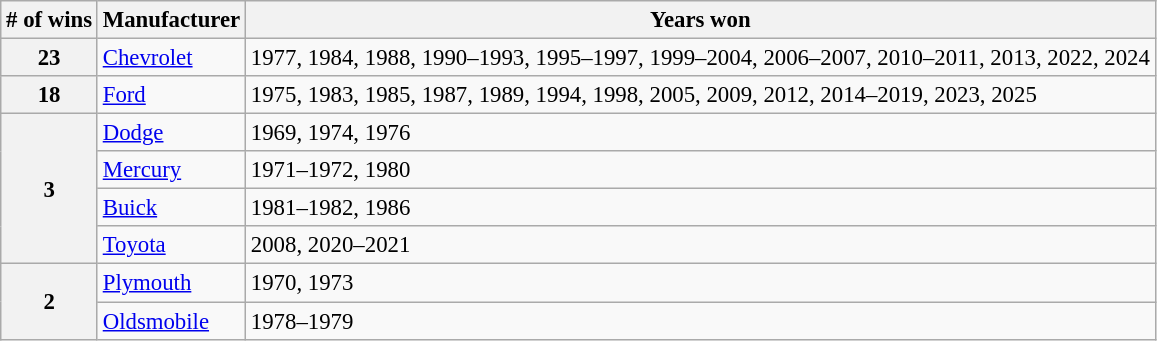<table class="wikitable" style="font-size: 95%;">
<tr>
<th># of wins</th>
<th>Manufacturer</th>
<th>Years won</th>
</tr>
<tr>
<th>23</th>
<td><a href='#'>Chevrolet</a></td>
<td>1977, 1984, 1988, 1990–1993, 1995–1997, 1999–2004, 2006–2007, 2010–2011, 2013, 2022, 2024</td>
</tr>
<tr>
<th>18</th>
<td><a href='#'>Ford</a></td>
<td>1975, 1983, 1985, 1987, 1989, 1994, 1998, 2005, 2009, 2012, 2014–2019, 2023, 2025</td>
</tr>
<tr>
<th rowspan="4">3</th>
<td><a href='#'>Dodge</a></td>
<td>1969, 1974, 1976</td>
</tr>
<tr>
<td><a href='#'>Mercury</a></td>
<td>1971–1972, 1980</td>
</tr>
<tr>
<td><a href='#'>Buick</a></td>
<td>1981–1982, 1986</td>
</tr>
<tr>
<td><a href='#'>Toyota</a></td>
<td>2008, 2020–2021</td>
</tr>
<tr>
<th rowspan="2">2</th>
<td><a href='#'>Plymouth</a></td>
<td>1970, 1973</td>
</tr>
<tr>
<td><a href='#'>Oldsmobile</a></td>
<td>1978–1979</td>
</tr>
</table>
